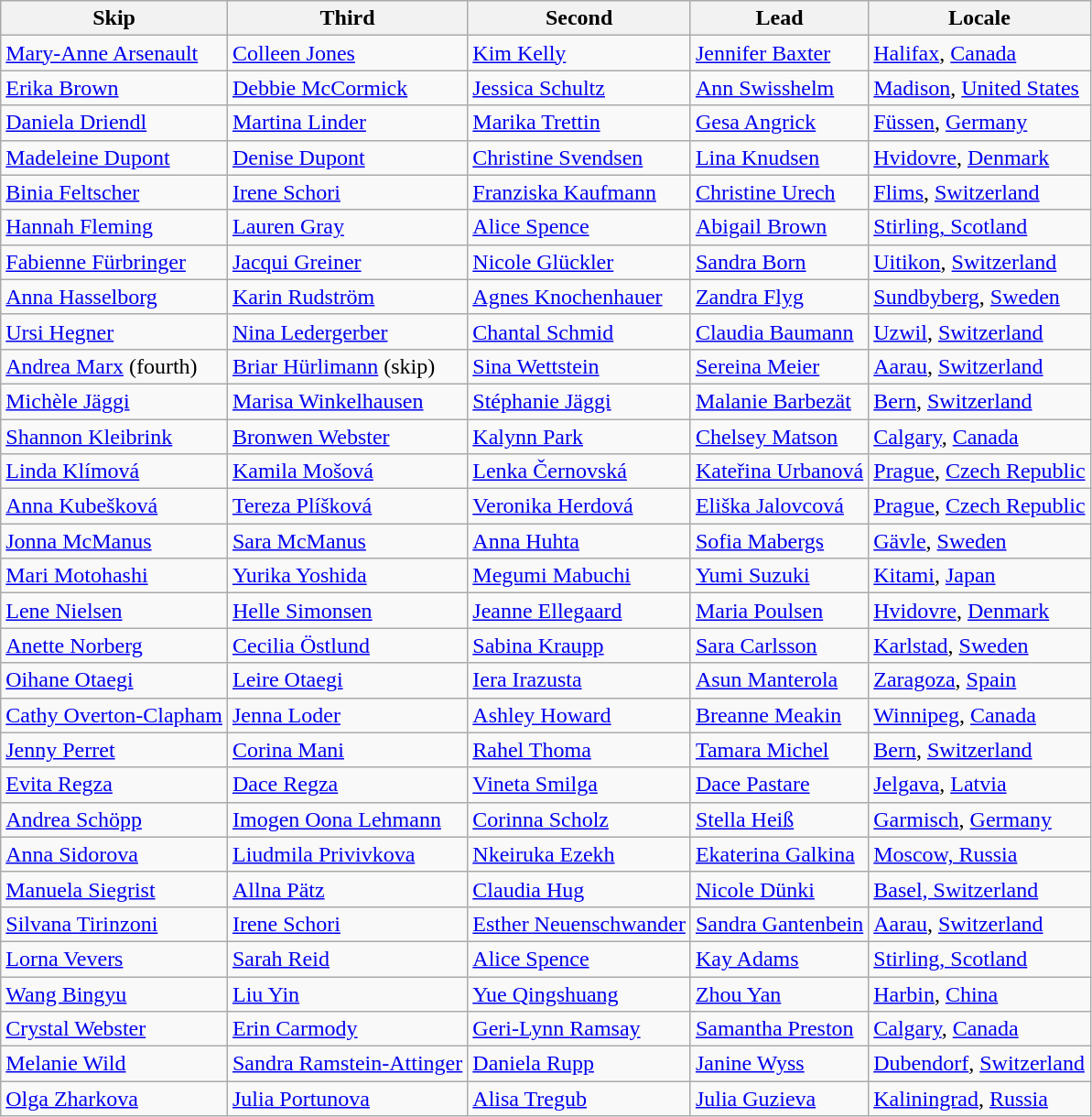<table class=wikitable>
<tr>
<th>Skip</th>
<th>Third</th>
<th>Second</th>
<th>Lead</th>
<th>Locale</th>
</tr>
<tr>
<td><a href='#'>Mary-Anne Arsenault</a></td>
<td><a href='#'>Colleen Jones</a></td>
<td><a href='#'>Kim Kelly</a></td>
<td><a href='#'>Jennifer Baxter</a></td>
<td> <a href='#'>Halifax</a>, <a href='#'>Canada</a></td>
</tr>
<tr>
<td><a href='#'>Erika Brown</a></td>
<td><a href='#'>Debbie McCormick</a></td>
<td><a href='#'>Jessica Schultz</a></td>
<td><a href='#'>Ann Swisshelm</a></td>
<td> <a href='#'>Madison</a>, <a href='#'>United States</a></td>
</tr>
<tr>
<td><a href='#'>Daniela Driendl</a></td>
<td><a href='#'>Martina Linder</a></td>
<td><a href='#'>Marika Trettin</a></td>
<td><a href='#'>Gesa Angrick</a></td>
<td> <a href='#'>Füssen</a>, <a href='#'>Germany</a></td>
</tr>
<tr>
<td><a href='#'>Madeleine Dupont</a></td>
<td><a href='#'>Denise Dupont</a></td>
<td><a href='#'>Christine Svendsen</a></td>
<td><a href='#'>Lina Knudsen</a></td>
<td> <a href='#'>Hvidovre</a>, <a href='#'>Denmark</a></td>
</tr>
<tr>
<td><a href='#'>Binia Feltscher</a></td>
<td><a href='#'>Irene Schori</a></td>
<td><a href='#'>Franziska Kaufmann</a></td>
<td><a href='#'>Christine Urech</a></td>
<td> <a href='#'>Flims</a>, <a href='#'>Switzerland</a></td>
</tr>
<tr>
<td><a href='#'>Hannah Fleming</a></td>
<td><a href='#'>Lauren Gray</a></td>
<td><a href='#'>Alice Spence</a></td>
<td><a href='#'>Abigail Brown</a></td>
<td> <a href='#'>Stirling, Scotland</a></td>
</tr>
<tr>
<td><a href='#'>Fabienne Fürbringer</a></td>
<td><a href='#'>Jacqui Greiner</a></td>
<td><a href='#'>Nicole Glückler</a></td>
<td><a href='#'>Sandra Born</a></td>
<td> <a href='#'>Uitikon</a>, <a href='#'>Switzerland</a></td>
</tr>
<tr>
<td><a href='#'>Anna Hasselborg</a></td>
<td><a href='#'>Karin Rudström</a></td>
<td><a href='#'>Agnes Knochenhauer</a></td>
<td><a href='#'>Zandra Flyg</a></td>
<td> <a href='#'>Sundbyberg</a>, <a href='#'>Sweden</a></td>
</tr>
<tr>
<td><a href='#'>Ursi Hegner</a></td>
<td><a href='#'>Nina Ledergerber</a></td>
<td><a href='#'>Chantal Schmid</a></td>
<td><a href='#'>Claudia Baumann</a></td>
<td> <a href='#'>Uzwil</a>, <a href='#'>Switzerland</a></td>
</tr>
<tr>
<td><a href='#'>Andrea Marx</a> (fourth)</td>
<td><a href='#'>Briar Hürlimann</a> (skip)</td>
<td><a href='#'>Sina Wettstein</a></td>
<td><a href='#'>Sereina Meier</a></td>
<td> <a href='#'>Aarau</a>, <a href='#'>Switzerland</a></td>
</tr>
<tr>
<td><a href='#'>Michèle Jäggi</a></td>
<td><a href='#'>Marisa Winkelhausen</a></td>
<td><a href='#'>Stéphanie Jäggi</a></td>
<td><a href='#'>Malanie Barbezät</a></td>
<td> <a href='#'>Bern</a>, <a href='#'>Switzerland</a></td>
</tr>
<tr>
<td><a href='#'>Shannon Kleibrink</a></td>
<td><a href='#'>Bronwen Webster</a></td>
<td><a href='#'>Kalynn Park</a></td>
<td><a href='#'>Chelsey Matson</a></td>
<td> <a href='#'>Calgary</a>, <a href='#'>Canada</a></td>
</tr>
<tr>
<td><a href='#'>Linda Klímová</a></td>
<td><a href='#'>Kamila Mošová</a></td>
<td><a href='#'>Lenka Černovská</a></td>
<td><a href='#'>Kateřina Urbanová</a></td>
<td> <a href='#'>Prague</a>, <a href='#'>Czech Republic</a></td>
</tr>
<tr>
<td><a href='#'>Anna Kubešková</a></td>
<td><a href='#'>Tereza Plíšková</a></td>
<td><a href='#'>Veronika Herdová</a></td>
<td><a href='#'>Eliška Jalovcová</a></td>
<td> <a href='#'>Prague</a>, <a href='#'>Czech Republic</a></td>
</tr>
<tr>
<td><a href='#'>Jonna McManus</a></td>
<td><a href='#'>Sara McManus</a></td>
<td><a href='#'>Anna Huhta</a></td>
<td><a href='#'>Sofia Mabergs</a></td>
<td> <a href='#'>Gävle</a>, <a href='#'>Sweden</a></td>
</tr>
<tr>
<td><a href='#'>Mari Motohashi</a></td>
<td><a href='#'>Yurika Yoshida</a></td>
<td><a href='#'>Megumi Mabuchi</a></td>
<td><a href='#'>Yumi Suzuki</a></td>
<td> <a href='#'>Kitami</a>, <a href='#'>Japan</a></td>
</tr>
<tr>
<td><a href='#'>Lene Nielsen</a></td>
<td><a href='#'>Helle Simonsen</a></td>
<td><a href='#'>Jeanne Ellegaard</a></td>
<td><a href='#'>Maria Poulsen</a></td>
<td> <a href='#'>Hvidovre</a>, <a href='#'>Denmark</a></td>
</tr>
<tr>
<td><a href='#'>Anette Norberg</a></td>
<td><a href='#'>Cecilia Östlund</a></td>
<td><a href='#'>Sabina Kraupp</a></td>
<td><a href='#'>Sara Carlsson</a></td>
<td> <a href='#'>Karlstad</a>, <a href='#'>Sweden</a></td>
</tr>
<tr>
<td><a href='#'>Oihane Otaegi</a></td>
<td><a href='#'>Leire Otaegi</a></td>
<td><a href='#'>Iera Irazusta</a></td>
<td><a href='#'>Asun Manterola</a></td>
<td> <a href='#'>Zaragoza</a>, <a href='#'>Spain</a></td>
</tr>
<tr>
<td><a href='#'>Cathy Overton-Clapham</a></td>
<td><a href='#'>Jenna Loder</a></td>
<td><a href='#'>Ashley Howard</a></td>
<td><a href='#'>Breanne Meakin</a></td>
<td> <a href='#'>Winnipeg</a>, <a href='#'>Canada</a></td>
</tr>
<tr>
<td><a href='#'>Jenny Perret</a></td>
<td><a href='#'>Corina Mani</a></td>
<td><a href='#'>Rahel Thoma</a></td>
<td><a href='#'>Tamara Michel</a></td>
<td> <a href='#'>Bern</a>, <a href='#'>Switzerland</a></td>
</tr>
<tr>
<td><a href='#'>Evita Regza</a></td>
<td><a href='#'>Dace Regza</a></td>
<td><a href='#'>Vineta Smilga</a></td>
<td><a href='#'>Dace Pastare</a></td>
<td> <a href='#'>Jelgava</a>, <a href='#'>Latvia</a></td>
</tr>
<tr>
<td><a href='#'>Andrea Schöpp</a></td>
<td><a href='#'>Imogen Oona Lehmann</a></td>
<td><a href='#'>Corinna Scholz</a></td>
<td><a href='#'>Stella Heiß</a></td>
<td> <a href='#'>Garmisch</a>, <a href='#'>Germany</a></td>
</tr>
<tr>
<td><a href='#'>Anna Sidorova</a></td>
<td><a href='#'>Liudmila Privivkova</a></td>
<td><a href='#'>Nkeiruka Ezekh</a></td>
<td><a href='#'>Ekaterina Galkina</a></td>
<td> <a href='#'>Moscow, Russia</a></td>
</tr>
<tr>
<td><a href='#'>Manuela Siegrist</a></td>
<td><a href='#'>Allna Pätz</a></td>
<td><a href='#'>Claudia Hug</a></td>
<td><a href='#'>Nicole Dünki</a></td>
<td> <a href='#'>Basel, Switzerland</a></td>
</tr>
<tr>
<td><a href='#'>Silvana Tirinzoni</a></td>
<td><a href='#'>Irene Schori</a></td>
<td><a href='#'>Esther Neuenschwander</a></td>
<td><a href='#'>Sandra Gantenbein</a></td>
<td> <a href='#'>Aarau</a>, <a href='#'>Switzerland</a></td>
</tr>
<tr>
<td><a href='#'>Lorna Vevers</a></td>
<td><a href='#'>Sarah Reid</a></td>
<td><a href='#'>Alice Spence</a></td>
<td><a href='#'>Kay Adams</a></td>
<td> <a href='#'>Stirling, Scotland</a></td>
</tr>
<tr>
<td><a href='#'>Wang Bingyu</a></td>
<td><a href='#'>Liu Yin</a></td>
<td><a href='#'>Yue Qingshuang</a></td>
<td><a href='#'>Zhou Yan</a></td>
<td> <a href='#'>Harbin</a>, <a href='#'>China</a></td>
</tr>
<tr>
<td><a href='#'>Crystal Webster</a></td>
<td><a href='#'>Erin Carmody</a></td>
<td><a href='#'>Geri-Lynn Ramsay</a></td>
<td><a href='#'>Samantha Preston</a></td>
<td> <a href='#'>Calgary</a>, <a href='#'>Canada</a></td>
</tr>
<tr>
<td><a href='#'>Melanie Wild</a></td>
<td><a href='#'>Sandra Ramstein-Attinger</a></td>
<td><a href='#'>Daniela Rupp</a></td>
<td><a href='#'>Janine Wyss</a></td>
<td> <a href='#'>Dubendorf</a>, <a href='#'>Switzerland</a></td>
</tr>
<tr>
<td><a href='#'>Olga Zharkova</a></td>
<td><a href='#'>Julia Portunova</a></td>
<td><a href='#'>Alisa Tregub</a></td>
<td><a href='#'>Julia Guzieva</a></td>
<td> <a href='#'>Kaliningrad</a>, <a href='#'>Russia</a></td>
</tr>
</table>
